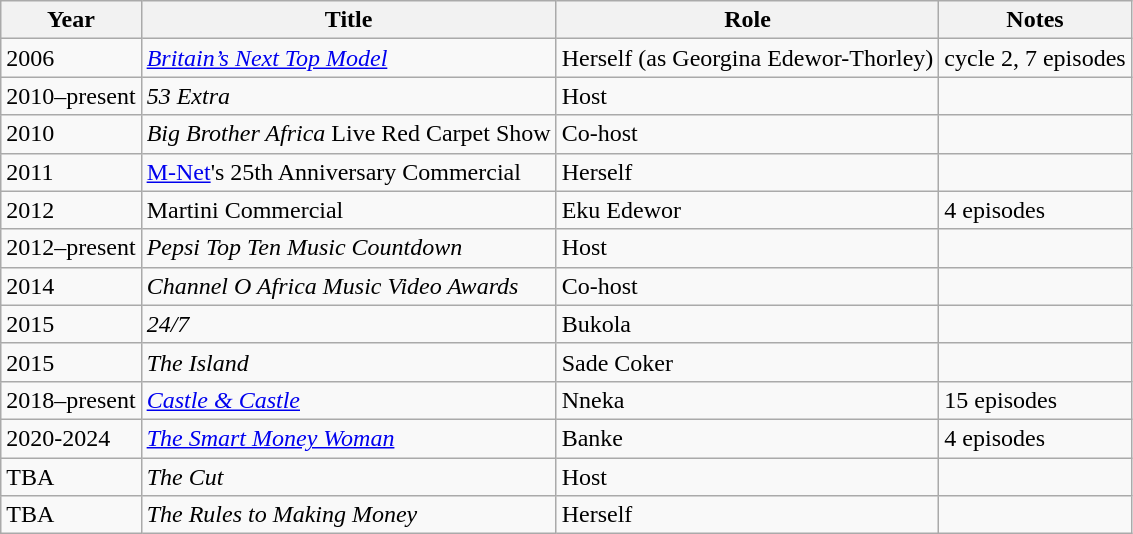<table class="wikitable sortable">
<tr>
<th>Year</th>
<th>Title</th>
<th>Role</th>
<th class="unsortable">Notes</th>
</tr>
<tr>
<td>2006</td>
<td><em><a href='#'>Britain’s Next Top Model</a></em></td>
<td>Herself (as Georgina Edewor-Thorley)</td>
<td>cycle 2, 7 episodes</td>
</tr>
<tr>
<td>2010–present</td>
<td><em>53 Extra</em></td>
<td>Host</td>
<td></td>
</tr>
<tr>
<td>2010</td>
<td><em>Big Brother Africa</em> Live Red Carpet Show</td>
<td>Co-host</td>
<td></td>
</tr>
<tr>
<td>2011</td>
<td><a href='#'>M-Net</a>'s 25th Anniversary Commercial</td>
<td>Herself</td>
<td></td>
</tr>
<tr>
<td>2012</td>
<td>Martini Commercial</td>
<td>Eku Edewor</td>
<td>4 episodes</td>
</tr>
<tr>
<td>2012–present</td>
<td><em>Pepsi Top Ten Music Countdown</em></td>
<td>Host</td>
<td></td>
</tr>
<tr>
<td>2014</td>
<td><em>Channel O Africa Music Video Awards</em></td>
<td>Co-host</td>
<td></td>
</tr>
<tr>
<td>2015</td>
<td><em>24/7</em></td>
<td>Bukola</td>
<td></td>
</tr>
<tr>
<td>2015</td>
<td><em>The Island</em></td>
<td>Sade Coker</td>
<td></td>
</tr>
<tr>
<td>2018–present</td>
<td><em><a href='#'>Castle & Castle</a></em></td>
<td>Nneka</td>
<td>15 episodes</td>
</tr>
<tr>
<td>2020-2024</td>
<td><em><a href='#'>The Smart Money Woman</a></em></td>
<td>Banke</td>
<td>4 episodes</td>
</tr>
<tr>
<td>TBA</td>
<td><em>The Cut</em></td>
<td>Host</td>
<td></td>
</tr>
<tr>
<td>TBA</td>
<td><em>The Rules to Making Money</em></td>
<td>Herself</td>
<td></td>
</tr>
</table>
